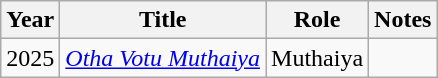<table class="wikitable sortable">
<tr>
<th scope="col">Year</th>
<th scope="col">Title</th>
<th scope="col">Role</th>
<th class="unsortable" scope="col">Notes</th>
</tr>
<tr>
<td>2025</td>
<td><em><a href='#'>Otha Votu Muthaiya</a></em></td>
<td>Muthaiya</td>
<td></td>
</tr>
</table>
